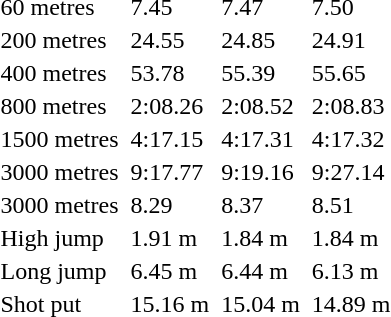<table>
<tr>
<td>60 metres</td>
<td></td>
<td>7.45</td>
<td></td>
<td>7.47</td>
<td></td>
<td>7.50</td>
</tr>
<tr>
<td>200 metres</td>
<td></td>
<td>24.55</td>
<td></td>
<td>24.85</td>
<td></td>
<td>24.91</td>
</tr>
<tr>
<td>400 metres</td>
<td></td>
<td>53.78</td>
<td></td>
<td>55.39</td>
<td></td>
<td>55.65</td>
</tr>
<tr>
<td>800 metres</td>
<td></td>
<td>2:08.26</td>
<td></td>
<td>2:08.52</td>
<td></td>
<td>2:08.83</td>
</tr>
<tr>
<td>1500 metres</td>
<td></td>
<td>4:17.15</td>
<td></td>
<td>4:17.31</td>
<td></td>
<td>4:17.32</td>
</tr>
<tr>
<td>3000 metres</td>
<td></td>
<td>9:17.77</td>
<td></td>
<td>9:19.16</td>
<td></td>
<td>9:27.14</td>
</tr>
<tr>
<td>3000 metres</td>
<td></td>
<td>8.29</td>
<td></td>
<td>8.37</td>
<td></td>
<td>8.51</td>
</tr>
<tr>
<td>High jump</td>
<td></td>
<td>1.91 m</td>
<td></td>
<td>1.84 m</td>
<td></td>
<td>1.84 m</td>
</tr>
<tr>
<td>Long jump</td>
<td></td>
<td>6.45 m</td>
<td></td>
<td>6.44 m</td>
<td></td>
<td>6.13 m</td>
</tr>
<tr>
<td>Shot put</td>
<td></td>
<td>15.16 m</td>
<td></td>
<td>15.04 m</td>
<td></td>
<td>14.89 m</td>
</tr>
</table>
